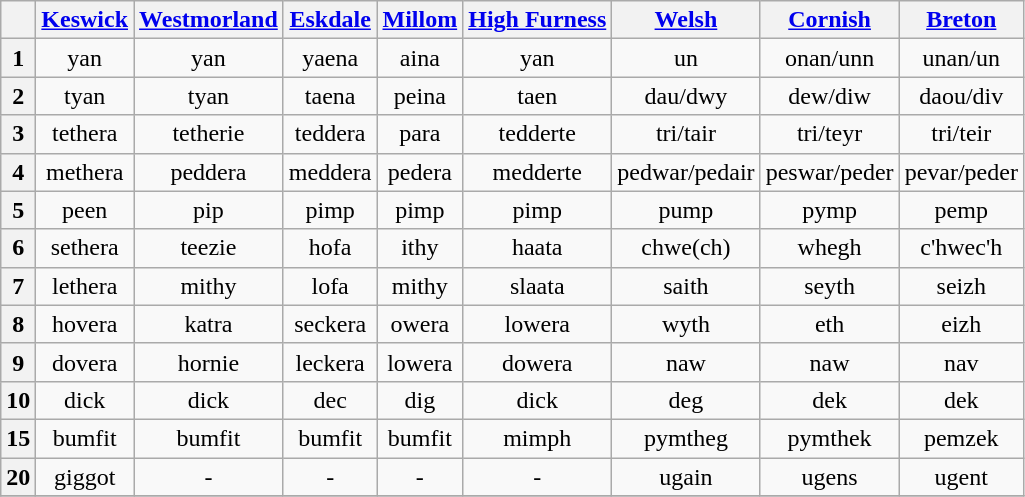<table class="wikitable">
<tr>
<th> </th>
<th><a href='#'>Keswick</a></th>
<th><a href='#'>Westmorland</a></th>
<th><a href='#'>Eskdale</a></th>
<th><a href='#'>Millom</a></th>
<th><a href='#'>High Furness</a></th>
<th><a href='#'>Welsh</a></th>
<th><a href='#'>Cornish</a></th>
<th><a href='#'>Breton</a></th>
</tr>
<tr>
<th>1</th>
<td align=center>yan</td>
<td align=center>yan</td>
<td align=center>yaena</td>
<td align=center>aina</td>
<td align=center>yan</td>
<td align=center>un</td>
<td align=center>onan/unn</td>
<td align=center>unan/un</td>
</tr>
<tr>
<th>2</th>
<td align=center>tyan</td>
<td align=center>tyan</td>
<td align=center>taena</td>
<td align=center>peina</td>
<td align=center>taen</td>
<td align=center>dau/dwy</td>
<td align=center>dew/diw</td>
<td align=center>daou/div</td>
</tr>
<tr>
<th>3</th>
<td align=center>tethera</td>
<td align=center>tetherie</td>
<td align=center>teddera</td>
<td align=center>para</td>
<td align=center>tedderte</td>
<td align=center>tri/tair</td>
<td align=center>tri/teyr</td>
<td align=center>tri/teir</td>
</tr>
<tr>
<th>4</th>
<td align=center>methera</td>
<td align=center>peddera</td>
<td align=center>meddera</td>
<td align=center>pedera</td>
<td align=center>medderte</td>
<td align=center>pedwar/pedair</td>
<td align=center>peswar/peder</td>
<td align=center>pevar/peder</td>
</tr>
<tr>
<th>5</th>
<td align=center>peen</td>
<td align=center>pip</td>
<td align=center>pimp</td>
<td align=center>pimp</td>
<td align=center>pimp</td>
<td align=center>pump</td>
<td align=center>pymp</td>
<td align=center>pemp</td>
</tr>
<tr>
<th>6</th>
<td align=center>sethera</td>
<td align=center>teezie</td>
<td align=center>hofa</td>
<td align=center>ithy</td>
<td align=center>haata</td>
<td align=center>chwe(ch)</td>
<td align=center>whegh</td>
<td align=center>c'hwec'h</td>
</tr>
<tr>
<th>7</th>
<td align=center>lethera</td>
<td align=center>mithy</td>
<td align=center>lofa</td>
<td align=center>mithy</td>
<td align=center>slaata</td>
<td align=center>saith</td>
<td align=center>seyth</td>
<td align=center>seizh</td>
</tr>
<tr>
<th>8</th>
<td align=center>hovera</td>
<td align=center>katra</td>
<td align=center>seckera</td>
<td align=center>owera</td>
<td align=center>lowera</td>
<td align=center>wyth</td>
<td align=center>eth</td>
<td align=center>eizh</td>
</tr>
<tr>
<th>9</th>
<td align=center>dovera</td>
<td align=center>hornie</td>
<td align=center>leckera</td>
<td align=center>lowera</td>
<td align=center>dowera</td>
<td align=center>naw</td>
<td align=center>naw</td>
<td align=center>nav</td>
</tr>
<tr>
<th>10</th>
<td align=center>dick</td>
<td align=center>dick</td>
<td align=center>dec</td>
<td align=center>dig</td>
<td align=center>dick</td>
<td align=center>deg</td>
<td align=center>dek</td>
<td align=center>dek</td>
</tr>
<tr>
<th>15</th>
<td align=center>bumfit</td>
<td align=center>bumfit</td>
<td align=center>bumfit</td>
<td align=center>bumfit</td>
<td align=center>mimph</td>
<td align=center>pymtheg</td>
<td align=center>pymthek</td>
<td align=center>pemzek</td>
</tr>
<tr>
<th>20</th>
<td align=center>giggot</td>
<td align=center>-</td>
<td align=center>-</td>
<td align=center>-</td>
<td align=center>-</td>
<td align=center>ugain</td>
<td align=center>ugens</td>
<td align=center>ugent</td>
</tr>
<tr>
</tr>
</table>
